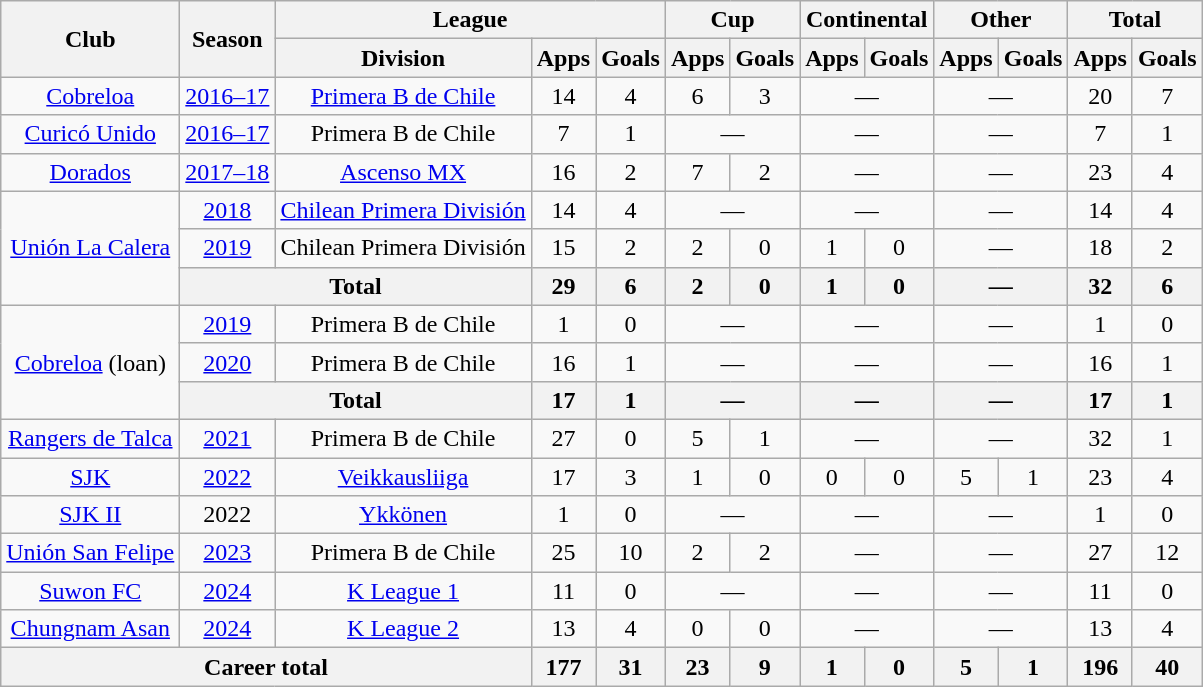<table class="wikitable" style="text-align:center;">
<tr>
<th rowspan="2">Club</th>
<th rowspan="2">Season</th>
<th colspan="3">League</th>
<th colspan="2">Cup</th>
<th colspan="2">Continental</th>
<th colspan="2">Other</th>
<th colspan="2">Total</th>
</tr>
<tr>
<th>Division</th>
<th>Apps</th>
<th>Goals</th>
<th>Apps</th>
<th>Goals</th>
<th>Apps</th>
<th>Goals</th>
<th>Apps</th>
<th>Goals</th>
<th>Apps</th>
<th>Goals</th>
</tr>
<tr>
<td><a href='#'>Cobreloa</a></td>
<td><a href='#'>2016–17</a></td>
<td><a href='#'>Primera B de Chile</a></td>
<td>14</td>
<td>4</td>
<td>6</td>
<td>3</td>
<td colspan="2">—</td>
<td colspan="2">—</td>
<td>20</td>
<td>7</td>
</tr>
<tr>
<td><a href='#'>Curicó Unido</a></td>
<td><a href='#'>2016–17</a></td>
<td>Primera B de Chile</td>
<td>7</td>
<td>1</td>
<td colspan="2">—</td>
<td colspan="2">—</td>
<td colspan="2">—</td>
<td>7</td>
<td>1</td>
</tr>
<tr>
<td><a href='#'>Dorados</a></td>
<td><a href='#'>2017–18</a></td>
<td><a href='#'>Ascenso MX</a></td>
<td>16</td>
<td>2</td>
<td>7</td>
<td>2</td>
<td colspan="2">—</td>
<td colspan="2">—</td>
<td>23</td>
<td>4</td>
</tr>
<tr>
<td rowspan="3"><a href='#'>Unión La Calera</a></td>
<td><a href='#'>2018</a></td>
<td><a href='#'>Chilean Primera División</a></td>
<td>14</td>
<td>4</td>
<td colspan="2">—</td>
<td colspan="2">—</td>
<td colspan="2">—</td>
<td>14</td>
<td>4</td>
</tr>
<tr>
<td><a href='#'>2019</a></td>
<td>Chilean Primera División</td>
<td>15</td>
<td>2</td>
<td>2</td>
<td>0</td>
<td>1</td>
<td>0</td>
<td colspan="2">—</td>
<td>18</td>
<td>2</td>
</tr>
<tr>
<th colspan="2">Total</th>
<th>29</th>
<th>6</th>
<th>2</th>
<th>0</th>
<th>1</th>
<th>0</th>
<th colspan="2">—</th>
<th>32</th>
<th>6</th>
</tr>
<tr>
<td rowspan="3"><a href='#'>Cobreloa</a> (loan)</td>
<td><a href='#'>2019</a></td>
<td>Primera B de Chile</td>
<td>1</td>
<td>0</td>
<td colspan="2">—</td>
<td colspan="2">—</td>
<td colspan="2">—</td>
<td>1</td>
<td>0</td>
</tr>
<tr>
<td><a href='#'>2020</a></td>
<td>Primera B de Chile</td>
<td>16</td>
<td>1</td>
<td colspan="2">—</td>
<td colspan="2">—</td>
<td colspan="2">—</td>
<td>16</td>
<td>1</td>
</tr>
<tr>
<th colspan="2">Total</th>
<th>17</th>
<th>1</th>
<th colspan="2">—</th>
<th colspan="2">—</th>
<th colspan="2">—</th>
<th>17</th>
<th>1</th>
</tr>
<tr>
<td><a href='#'>Rangers de Talca</a></td>
<td><a href='#'>2021</a></td>
<td>Primera B de Chile</td>
<td>27</td>
<td>0</td>
<td>5</td>
<td>1</td>
<td colspan="2">—</td>
<td colspan="2">—</td>
<td>32</td>
<td>1</td>
</tr>
<tr>
<td><a href='#'>SJK</a></td>
<td><a href='#'>2022</a></td>
<td><a href='#'>Veikkausliiga</a></td>
<td>17</td>
<td>3</td>
<td>1</td>
<td>0</td>
<td>0</td>
<td>0</td>
<td>5</td>
<td>1</td>
<td>23</td>
<td>4</td>
</tr>
<tr>
<td><a href='#'>SJK II</a></td>
<td>2022</td>
<td><a href='#'>Ykkönen</a></td>
<td>1</td>
<td>0</td>
<td colspan="2">—</td>
<td colspan="2">—</td>
<td colspan="2">—</td>
<td>1</td>
<td>0</td>
</tr>
<tr>
<td><a href='#'>Unión San Felipe</a></td>
<td><a href='#'>2023</a></td>
<td>Primera B de Chile</td>
<td>25</td>
<td>10</td>
<td>2</td>
<td>2</td>
<td colspan="2">—</td>
<td colspan="2">—</td>
<td>27</td>
<td>12</td>
</tr>
<tr>
<td><a href='#'>Suwon FC</a></td>
<td><a href='#'>2024</a></td>
<td><a href='#'>K League 1</a></td>
<td>11</td>
<td>0</td>
<td colspan="2">—</td>
<td colspan="2">—</td>
<td colspan="2">—</td>
<td>11</td>
<td>0</td>
</tr>
<tr>
<td><a href='#'>Chungnam Asan</a></td>
<td><a href='#'>2024</a></td>
<td><a href='#'>K League 2</a></td>
<td>13</td>
<td>4</td>
<td>0</td>
<td>0</td>
<td colspan="2">—</td>
<td colspan="2">—</td>
<td>13</td>
<td>4</td>
</tr>
<tr>
<th colspan="3">Career total</th>
<th>177</th>
<th>31</th>
<th>23</th>
<th>9</th>
<th>1</th>
<th>0</th>
<th>5</th>
<th>1</th>
<th>196</th>
<th>40</th>
</tr>
</table>
